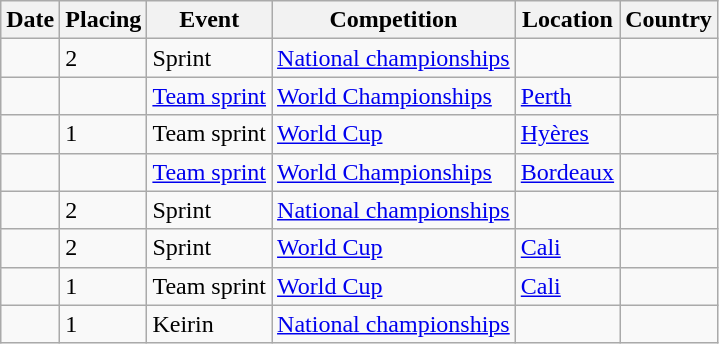<table class="wikitable sortable">
<tr>
<th>Date</th>
<th>Placing</th>
<th>Event</th>
<th>Competition</th>
<th>Location</th>
<th>Country</th>
</tr>
<tr>
<td></td>
<td>2</td>
<td>Sprint</td>
<td><a href='#'>National championships</a></td>
<td></td>
<td></td>
</tr>
<tr>
<td></td>
<td></td>
<td><a href='#'>Team sprint</a></td>
<td><a href='#'>World Championships</a></td>
<td><a href='#'>Perth</a></td>
<td></td>
</tr>
<tr>
<td></td>
<td>1</td>
<td>Team sprint</td>
<td><a href='#'>World Cup</a></td>
<td><a href='#'>Hyères</a></td>
<td></td>
</tr>
<tr>
<td></td>
<td></td>
<td><a href='#'>Team sprint</a></td>
<td><a href='#'>World Championships</a></td>
<td><a href='#'>Bordeaux</a></td>
<td></td>
</tr>
<tr>
<td></td>
<td>2</td>
<td>Sprint</td>
<td><a href='#'>National championships</a></td>
<td></td>
<td></td>
</tr>
<tr>
<td></td>
<td>2</td>
<td>Sprint</td>
<td><a href='#'>World Cup</a></td>
<td><a href='#'>Cali</a></td>
<td></td>
</tr>
<tr>
<td></td>
<td>1</td>
<td>Team sprint</td>
<td><a href='#'>World Cup</a></td>
<td><a href='#'>Cali</a></td>
<td></td>
</tr>
<tr>
<td></td>
<td>1</td>
<td>Keirin</td>
<td><a href='#'>National championships</a></td>
<td></td>
<td></td>
</tr>
</table>
